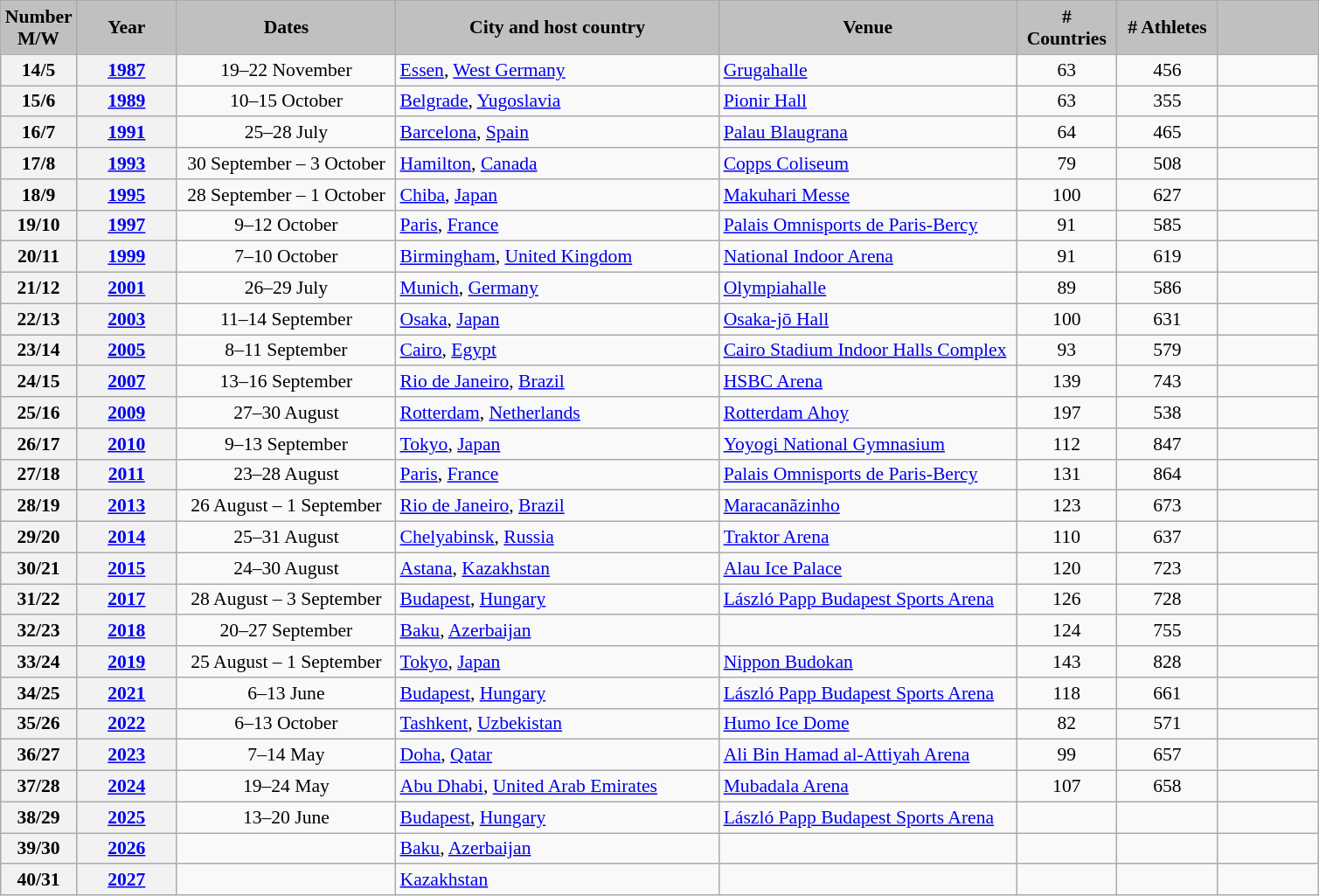<table class=wikitable style="font-size:90%; text-align:center">
<tr>
<th style="width: 30px; background-color:#C0C0C0">Number M/W</th>
<th style="width: 70px; background-color:#C0C0C0">Year</th>
<th style="width: 160px; background-color:#C0C0C0">Dates</th>
<th style="width: 240px; background-color:#C0C0C0">City and host country</th>
<th style="width: 220px; background-color:#C0C0C0">Venue</th>
<th style="width: 70px; background-color:#C0C0C0"># Countries</th>
<th style="width: 70px; background-color:#C0C0C0"># Athletes</th>
<th style="width: 70px; background-color:#C0C0C0"></th>
</tr>
<tr>
<th>14/5</th>
<th><a href='#'>1987</a></th>
<td>19–22 November</td>
<td align=left> <a href='#'>Essen</a>, <a href='#'>West Germany</a></td>
<td align=left><a href='#'>Grugahalle</a></td>
<td>63</td>
<td>456</td>
<td></td>
</tr>
<tr>
<th>15/6</th>
<th><a href='#'>1989</a></th>
<td>10–15 October</td>
<td align=left> <a href='#'>Belgrade</a>, <a href='#'>Yugoslavia</a></td>
<td align=left><a href='#'>Pionir Hall</a></td>
<td>63</td>
<td>355</td>
<td></td>
</tr>
<tr>
<th>16/7</th>
<th><a href='#'>1991</a></th>
<td>25–28 July</td>
<td align=left> <a href='#'>Barcelona</a>, <a href='#'>Spain</a></td>
<td align=left><a href='#'>Palau Blaugrana</a></td>
<td>64</td>
<td>465</td>
<td></td>
</tr>
<tr>
<th>17/8</th>
<th><a href='#'>1993</a></th>
<td>30 September – 3 October</td>
<td align=left> <a href='#'>Hamilton</a>, <a href='#'>Canada</a></td>
<td align=left><a href='#'>Copps Coliseum</a></td>
<td>79</td>
<td>508</td>
<td></td>
</tr>
<tr>
<th>18/9</th>
<th><a href='#'>1995</a></th>
<td>28 September – 1 October</td>
<td align=left> <a href='#'>Chiba</a>, <a href='#'>Japan</a></td>
<td align=left><a href='#'>Makuhari Messe</a></td>
<td>100</td>
<td>627</td>
<td></td>
</tr>
<tr>
<th>19/10</th>
<th><a href='#'>1997</a></th>
<td>9–12 October</td>
<td align=left> <a href='#'>Paris</a>, <a href='#'>France</a></td>
<td align=left><a href='#'>Palais Omnisports de Paris-Bercy</a></td>
<td>91</td>
<td>585</td>
<td></td>
</tr>
<tr>
<th>20/11</th>
<th><a href='#'>1999</a></th>
<td>7–10 October</td>
<td align=left> <a href='#'>Birmingham</a>, <a href='#'>United Kingdom</a></td>
<td align=left><a href='#'>National Indoor Arena</a></td>
<td>91</td>
<td>619</td>
<td></td>
</tr>
<tr>
<th>21/12</th>
<th><a href='#'>2001</a></th>
<td>26–29 July</td>
<td align=left> <a href='#'>Munich</a>, <a href='#'>Germany</a></td>
<td align=left><a href='#'>Olympiahalle</a></td>
<td>89</td>
<td>586</td>
<td></td>
</tr>
<tr>
<th>22/13</th>
<th><a href='#'>2003</a></th>
<td>11–14 September</td>
<td align=left> <a href='#'>Osaka</a>, <a href='#'>Japan</a></td>
<td align=left><a href='#'>Osaka-jō Hall</a></td>
<td>100</td>
<td>631</td>
<td></td>
</tr>
<tr>
<th>23/14</th>
<th><a href='#'>2005</a></th>
<td>8–11 September</td>
<td align=left> <a href='#'>Cairo</a>, <a href='#'>Egypt</a></td>
<td align=left><a href='#'>Cairo Stadium Indoor Halls Complex</a></td>
<td>93</td>
<td>579</td>
<td></td>
</tr>
<tr>
<th>24/15</th>
<th><a href='#'>2007</a></th>
<td>13–16 September</td>
<td align=left> <a href='#'>Rio de Janeiro</a>, <a href='#'>Brazil</a></td>
<td align=left><a href='#'>HSBC Arena</a></td>
<td>139</td>
<td>743</td>
<td></td>
</tr>
<tr>
<th>25/16</th>
<th><a href='#'>2009</a></th>
<td>27–30 August</td>
<td align=left> <a href='#'>Rotterdam</a>, <a href='#'>Netherlands</a></td>
<td align=left><a href='#'>Rotterdam Ahoy</a></td>
<td>197</td>
<td>538</td>
<td></td>
</tr>
<tr>
<th>26/17</th>
<th><a href='#'>2010</a></th>
<td>9–13 September</td>
<td align=left> <a href='#'>Tokyo</a>, <a href='#'>Japan</a></td>
<td align=left><a href='#'>Yoyogi National Gymnasium</a></td>
<td>112</td>
<td>847</td>
<td></td>
</tr>
<tr>
<th>27/18</th>
<th><a href='#'>2011</a></th>
<td>23–28 August</td>
<td align=left> <a href='#'>Paris</a>, <a href='#'>France</a></td>
<td align=left><a href='#'>Palais Omnisports de Paris-Bercy</a></td>
<td>131</td>
<td>864</td>
<td></td>
</tr>
<tr>
<th>28/19</th>
<th><a href='#'>2013</a></th>
<td>26 August – 1 September</td>
<td align=left> <a href='#'>Rio de Janeiro</a>, <a href='#'>Brazil</a></td>
<td align=left><a href='#'>Maracanãzinho</a></td>
<td>123</td>
<td>673</td>
<td></td>
</tr>
<tr>
<th>29/20</th>
<th><a href='#'>2014</a></th>
<td>25–31 August</td>
<td align=left> <a href='#'>Chelyabinsk</a>, <a href='#'>Russia</a></td>
<td align=left><a href='#'>Traktor Arena</a></td>
<td>110</td>
<td>637</td>
<td></td>
</tr>
<tr>
<th>30/21</th>
<th><a href='#'>2015</a></th>
<td>24–30 August</td>
<td align=left> <a href='#'>Astana</a>, <a href='#'>Kazakhstan</a></td>
<td align=left><a href='#'>Alau Ice Palace</a></td>
<td>120</td>
<td>723</td>
<td></td>
</tr>
<tr>
<th>31/22</th>
<th><a href='#'>2017</a></th>
<td>28 August – 3 September</td>
<td align=left> <a href='#'>Budapest</a>, <a href='#'>Hungary</a></td>
<td align=left><a href='#'>László Papp Budapest Sports Arena</a></td>
<td>126</td>
<td>728</td>
<td></td>
</tr>
<tr>
<th>32/23</th>
<th><a href='#'>2018</a></th>
<td>20–27 September</td>
<td align=left> <a href='#'>Baku</a>, <a href='#'>Azerbaijan</a></td>
<td align=left></td>
<td>124</td>
<td>755</td>
<td></td>
</tr>
<tr>
<th>33/24</th>
<th><a href='#'>2019</a></th>
<td>25 August – 1 September</td>
<td align=left> <a href='#'>Tokyo</a>, <a href='#'>Japan</a></td>
<td align=left><a href='#'>Nippon Budokan</a></td>
<td>143</td>
<td>828</td>
<td></td>
</tr>
<tr>
<th>34/25</th>
<th><a href='#'>2021</a></th>
<td>6–13 June</td>
<td align=left> <a href='#'>Budapest</a>, <a href='#'>Hungary</a></td>
<td align=left><a href='#'>László Papp Budapest Sports Arena</a></td>
<td>118</td>
<td>661</td>
<td></td>
</tr>
<tr>
<th>35/26</th>
<th><a href='#'>2022</a></th>
<td>6–13 October</td>
<td align=left> <a href='#'>Tashkent</a>, <a href='#'>Uzbekistan</a></td>
<td align=left><a href='#'>Humo Ice Dome</a></td>
<td>82</td>
<td>571</td>
<td></td>
</tr>
<tr>
<th>36/27</th>
<th><a href='#'>2023</a></th>
<td>7–14 May</td>
<td align=left> <a href='#'>Doha</a>, <a href='#'>Qatar</a></td>
<td align=left><a href='#'>Ali Bin Hamad al-Attiyah Arena</a></td>
<td>99</td>
<td>657</td>
<td></td>
</tr>
<tr>
<th>37/28</th>
<th><a href='#'>2024</a></th>
<td>19–24 May</td>
<td align=left> <a href='#'>Abu Dhabi</a>, <a href='#'>United Arab Emirates</a></td>
<td align=left><a href='#'>Mubadala Arena</a></td>
<td>107</td>
<td>658</td>
<td></td>
</tr>
<tr>
<th>38/29</th>
<th><a href='#'>2025</a></th>
<td>13–20 June</td>
<td align=left> <a href='#'>Budapest</a>, <a href='#'>Hungary</a></td>
<td align=left><a href='#'>László Papp Budapest Sports Arena</a></td>
<td><em></em></td>
<td><em></em></td>
<td></td>
</tr>
<tr>
<th>39/30</th>
<th><a href='#'>2026</a></th>
<td></td>
<td align=left> <a href='#'>Baku</a>, <a href='#'>Azerbaijan</a></td>
<td align=left></td>
<td></td>
<td></td>
<td></td>
</tr>
<tr>
<th>40/31</th>
<th><a href='#'>2027</a></th>
<td></td>
<td align=left> <a href='#'>Kazakhstan</a></td>
<td align=left></td>
<td></td>
<td></td>
<td></td>
</tr>
</table>
